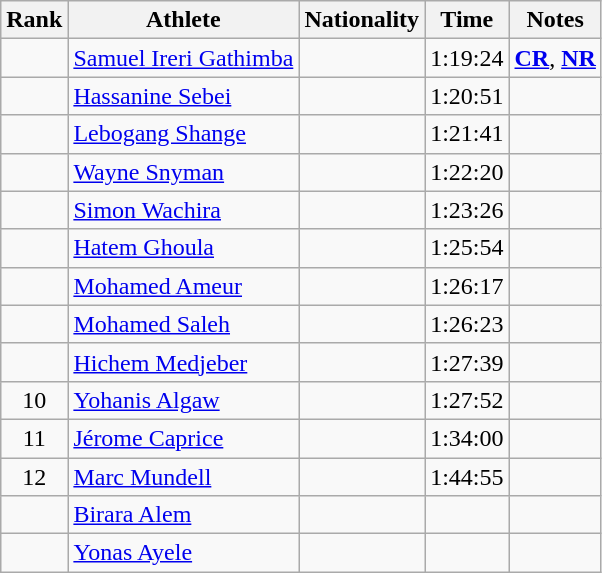<table class="wikitable sortable" style="text-align:center">
<tr>
<th>Rank</th>
<th>Athlete</th>
<th>Nationality</th>
<th>Time</th>
<th>Notes</th>
</tr>
<tr>
<td></td>
<td align="left"><a href='#'>Samuel Ireri Gathimba</a></td>
<td align=left></td>
<td>1:19:24</td>
<td><strong><a href='#'>CR</a></strong>, <strong><a href='#'>NR</a></strong></td>
</tr>
<tr>
<td></td>
<td align="left"><a href='#'>Hassanine Sebei</a></td>
<td align=left></td>
<td>1:20:51</td>
<td></td>
</tr>
<tr>
<td></td>
<td align="left"><a href='#'>Lebogang Shange</a></td>
<td align=left></td>
<td>1:21:41</td>
<td></td>
</tr>
<tr>
<td></td>
<td align="left"><a href='#'>Wayne Snyman</a></td>
<td align=left></td>
<td>1:22:20</td>
<td></td>
</tr>
<tr>
<td></td>
<td align="left"><a href='#'>Simon Wachira</a></td>
<td align=left></td>
<td>1:23:26</td>
<td></td>
</tr>
<tr>
<td></td>
<td align="left"><a href='#'>Hatem Ghoula</a></td>
<td align=left></td>
<td>1:25:54</td>
<td></td>
</tr>
<tr>
<td></td>
<td align="left"><a href='#'>Mohamed Ameur</a></td>
<td align=left></td>
<td>1:26:17</td>
<td></td>
</tr>
<tr>
<td></td>
<td align="left"><a href='#'>Mohamed Saleh</a></td>
<td align=left></td>
<td>1:26:23</td>
<td></td>
</tr>
<tr>
<td></td>
<td align="left"><a href='#'>Hichem Medjeber</a></td>
<td align=left></td>
<td>1:27:39</td>
<td></td>
</tr>
<tr>
<td>10</td>
<td align="left"><a href='#'>Yohanis Algaw</a></td>
<td align=left></td>
<td>1:27:52</td>
<td></td>
</tr>
<tr>
<td>11</td>
<td align="left"><a href='#'>Jérome Caprice</a></td>
<td align=left></td>
<td>1:34:00</td>
<td></td>
</tr>
<tr>
<td>12</td>
<td align="left"><a href='#'>Marc Mundell</a></td>
<td align=left></td>
<td>1:44:55</td>
<td></td>
</tr>
<tr>
<td></td>
<td align="left"><a href='#'>Birara Alem</a></td>
<td align=left></td>
<td></td>
<td></td>
</tr>
<tr>
<td></td>
<td align="left"><a href='#'>Yonas Ayele</a></td>
<td align=left></td>
<td></td>
<td></td>
</tr>
</table>
